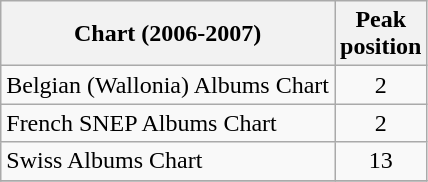<table class="wikitable sortable">
<tr>
<th align="left">Chart (2006-2007)</th>
<th align="center">Peak<br>position</th>
</tr>
<tr>
<td align="left">Belgian (Wallonia) Albums Chart</td>
<td align="center">2</td>
</tr>
<tr>
<td align="left">French SNEP Albums Chart</td>
<td align="center">2</td>
</tr>
<tr>
<td align="left">Swiss Albums Chart</td>
<td align="center">13</td>
</tr>
<tr>
</tr>
</table>
